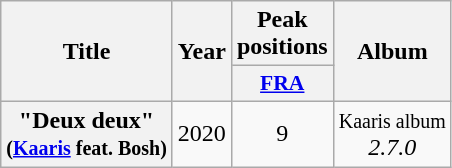<table class="wikitable plainrowheaders" style="text-align:center">
<tr>
<th scope="col" rowspan="2">Title</th>
<th scope="col" rowspan="2">Year</th>
<th scope="col" colspan="1">Peak positions</th>
<th scope="col" rowspan="2">Album</th>
</tr>
<tr>
<th scope="col" style="width:3em;font-size:90%;"><a href='#'>FRA</a><br></th>
</tr>
<tr>
<th scope="row">"Deux deux"<br><small>(<a href='#'>Kaaris</a> feat. Bosh)</small></th>
<td>2020</td>
<td>9</td>
<td><small>Kaaris album</small><br><em>2.7.0</em></td>
</tr>
</table>
